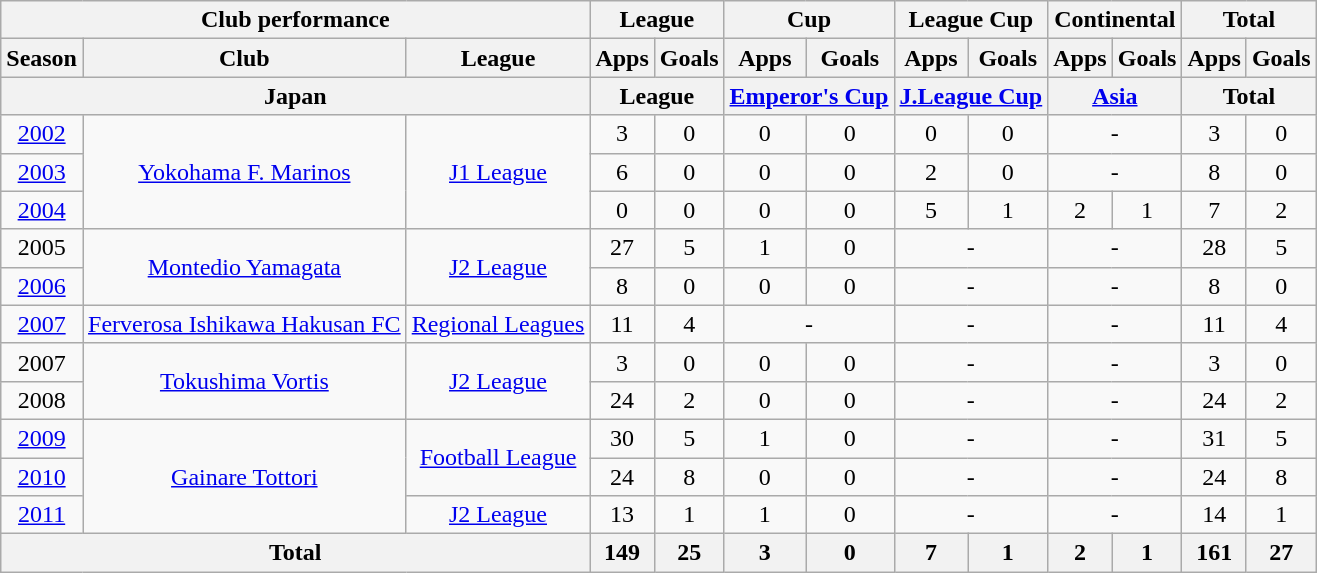<table class="wikitable" style="text-align:center;">
<tr>
<th colspan=3>Club performance</th>
<th colspan=2>League</th>
<th colspan=2>Cup</th>
<th colspan=2>League Cup</th>
<th colspan=2>Continental</th>
<th colspan=2>Total</th>
</tr>
<tr>
<th>Season</th>
<th>Club</th>
<th>League</th>
<th>Apps</th>
<th>Goals</th>
<th>Apps</th>
<th>Goals</th>
<th>Apps</th>
<th>Goals</th>
<th>Apps</th>
<th>Goals</th>
<th>Apps</th>
<th>Goals</th>
</tr>
<tr>
<th colspan=3>Japan</th>
<th colspan=2>League</th>
<th colspan=2><a href='#'>Emperor's Cup</a></th>
<th colspan=2><a href='#'>J.League Cup</a></th>
<th colspan=2><a href='#'>Asia</a></th>
<th colspan=2>Total</th>
</tr>
<tr>
<td><a href='#'>2002</a></td>
<td rowspan="3"><a href='#'>Yokohama F. Marinos</a></td>
<td rowspan="3"><a href='#'>J1 League</a></td>
<td>3</td>
<td>0</td>
<td>0</td>
<td>0</td>
<td>0</td>
<td>0</td>
<td colspan="2">-</td>
<td>3</td>
<td>0</td>
</tr>
<tr>
<td><a href='#'>2003</a></td>
<td>6</td>
<td>0</td>
<td>0</td>
<td>0</td>
<td>2</td>
<td>0</td>
<td colspan="2">-</td>
<td>8</td>
<td>0</td>
</tr>
<tr>
<td><a href='#'>2004</a></td>
<td>0</td>
<td>0</td>
<td>0</td>
<td>0</td>
<td>5</td>
<td>1</td>
<td>2</td>
<td>1</td>
<td>7</td>
<td>2</td>
</tr>
<tr>
<td>2005</td>
<td rowspan="2"><a href='#'>Montedio Yamagata</a></td>
<td rowspan="2"><a href='#'>J2 League</a></td>
<td>27</td>
<td>5</td>
<td>1</td>
<td>0</td>
<td colspan="2">-</td>
<td colspan="2">-</td>
<td>28</td>
<td>5</td>
</tr>
<tr>
<td><a href='#'>2006</a></td>
<td>8</td>
<td>0</td>
<td>0</td>
<td>0</td>
<td colspan="2">-</td>
<td colspan="2">-</td>
<td>8</td>
<td>0</td>
</tr>
<tr>
<td><a href='#'>2007</a></td>
<td><a href='#'>Ferverosa Ishikawa Hakusan FC</a></td>
<td><a href='#'>Regional Leagues</a></td>
<td>11</td>
<td>4</td>
<td colspan="2">-</td>
<td colspan="2">-</td>
<td colspan="2">-</td>
<td>11</td>
<td>4</td>
</tr>
<tr>
<td>2007</td>
<td rowspan="2"><a href='#'>Tokushima Vortis</a></td>
<td rowspan="2"><a href='#'>J2 League</a></td>
<td>3</td>
<td>0</td>
<td>0</td>
<td>0</td>
<td colspan="2">-</td>
<td colspan="2">-</td>
<td>3</td>
<td>0</td>
</tr>
<tr>
<td>2008</td>
<td>24</td>
<td>2</td>
<td>0</td>
<td>0</td>
<td colspan="2">-</td>
<td colspan="2">-</td>
<td>24</td>
<td>2</td>
</tr>
<tr>
<td><a href='#'>2009</a></td>
<td rowspan="3"><a href='#'>Gainare Tottori</a></td>
<td rowspan="2"><a href='#'>Football League</a></td>
<td>30</td>
<td>5</td>
<td>1</td>
<td>0</td>
<td colspan="2">-</td>
<td colspan="2">-</td>
<td>31</td>
<td>5</td>
</tr>
<tr>
<td><a href='#'>2010</a></td>
<td>24</td>
<td>8</td>
<td>0</td>
<td>0</td>
<td colspan="2">-</td>
<td colspan="2">-</td>
<td>24</td>
<td>8</td>
</tr>
<tr>
<td><a href='#'>2011</a></td>
<td><a href='#'>J2 League</a></td>
<td>13</td>
<td>1</td>
<td>1</td>
<td>0</td>
<td colspan="2">-</td>
<td colspan="2">-</td>
<td>14</td>
<td>1</td>
</tr>
<tr>
<th colspan=3>Total</th>
<th>149</th>
<th>25</th>
<th>3</th>
<th>0</th>
<th>7</th>
<th>1</th>
<th>2</th>
<th>1</th>
<th>161</th>
<th>27</th>
</tr>
</table>
